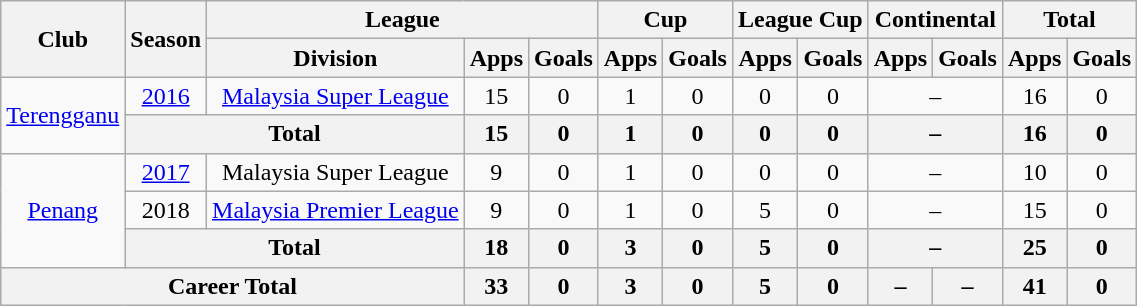<table class=wikitable style="text-align:center">
<tr>
<th rowspan=2>Club</th>
<th rowspan=2>Season</th>
<th colspan=3>League</th>
<th colspan=2>Cup</th>
<th colspan=2>League Cup</th>
<th colspan=2>Continental</th>
<th colspan=2>Total</th>
</tr>
<tr>
<th>Division</th>
<th>Apps</th>
<th>Goals</th>
<th>Apps</th>
<th>Goals</th>
<th>Apps</th>
<th>Goals</th>
<th>Apps</th>
<th>Goals</th>
<th>Apps</th>
<th>Goals</th>
</tr>
<tr>
<td rowspan=2><a href='#'>Terengganu</a></td>
<td><a href='#'>2016</a></td>
<td><a href='#'>Malaysia Super League</a></td>
<td>15</td>
<td>0</td>
<td>1</td>
<td>0</td>
<td>0</td>
<td>0</td>
<td colspan=2>–</td>
<td>16</td>
<td>0</td>
</tr>
<tr>
<th colspan="2">Total</th>
<th>15</th>
<th>0</th>
<th>1</th>
<th>0</th>
<th>0</th>
<th>0</th>
<th colspan=2>–</th>
<th>16</th>
<th>0</th>
</tr>
<tr>
<td rowspan=3><a href='#'>Penang</a></td>
<td><a href='#'>2017</a></td>
<td>Malaysia Super League</td>
<td>9</td>
<td>0</td>
<td>1</td>
<td>0</td>
<td>0</td>
<td>0</td>
<td colspan=2>–</td>
<td>10</td>
<td>0</td>
</tr>
<tr>
<td>2018</td>
<td><a href='#'>Malaysia Premier League</a></td>
<td>9</td>
<td>0</td>
<td>1</td>
<td>0</td>
<td>5</td>
<td>0</td>
<td colspan=2>–</td>
<td>15</td>
<td>0</td>
</tr>
<tr>
<th colspan="2">Total</th>
<th>18</th>
<th>0</th>
<th>3</th>
<th>0</th>
<th>5</th>
<th>0</th>
<th colspan=2>–</th>
<th>25</th>
<th>0</th>
</tr>
<tr>
<th colspan="3">Career Total</th>
<th>33</th>
<th>0</th>
<th>3</th>
<th>0</th>
<th>5</th>
<th>0</th>
<th>–</th>
<th>–</th>
<th>41</th>
<th>0</th>
</tr>
</table>
